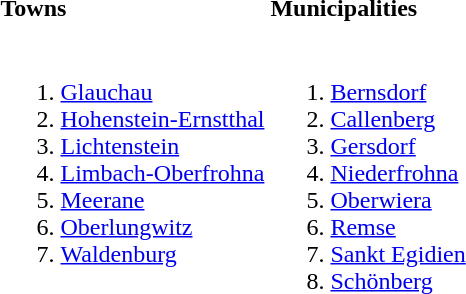<table>
<tr>
<th align=left width=50%>Towns</th>
<th align=left width=50%>Municipalities</th>
</tr>
<tr valign=top>
<td><br><ol><li><a href='#'>Glauchau</a></li><li><a href='#'>Hohenstein-Ernstthal</a></li><li><a href='#'>Lichtenstein</a></li><li><a href='#'>Limbach-Oberfrohna</a></li><li><a href='#'>Meerane</a></li><li><a href='#'>Oberlungwitz</a></li><li><a href='#'>Waldenburg</a></li></ol></td>
<td><br><ol><li><a href='#'>Bernsdorf</a></li><li><a href='#'>Callenberg</a></li><li><a href='#'>Gersdorf</a></li><li><a href='#'>Niederfrohna</a></li><li><a href='#'>Oberwiera</a></li><li><a href='#'>Remse</a></li><li><a href='#'>Sankt Egidien</a></li><li><a href='#'>Schönberg</a></li></ol></td>
</tr>
</table>
